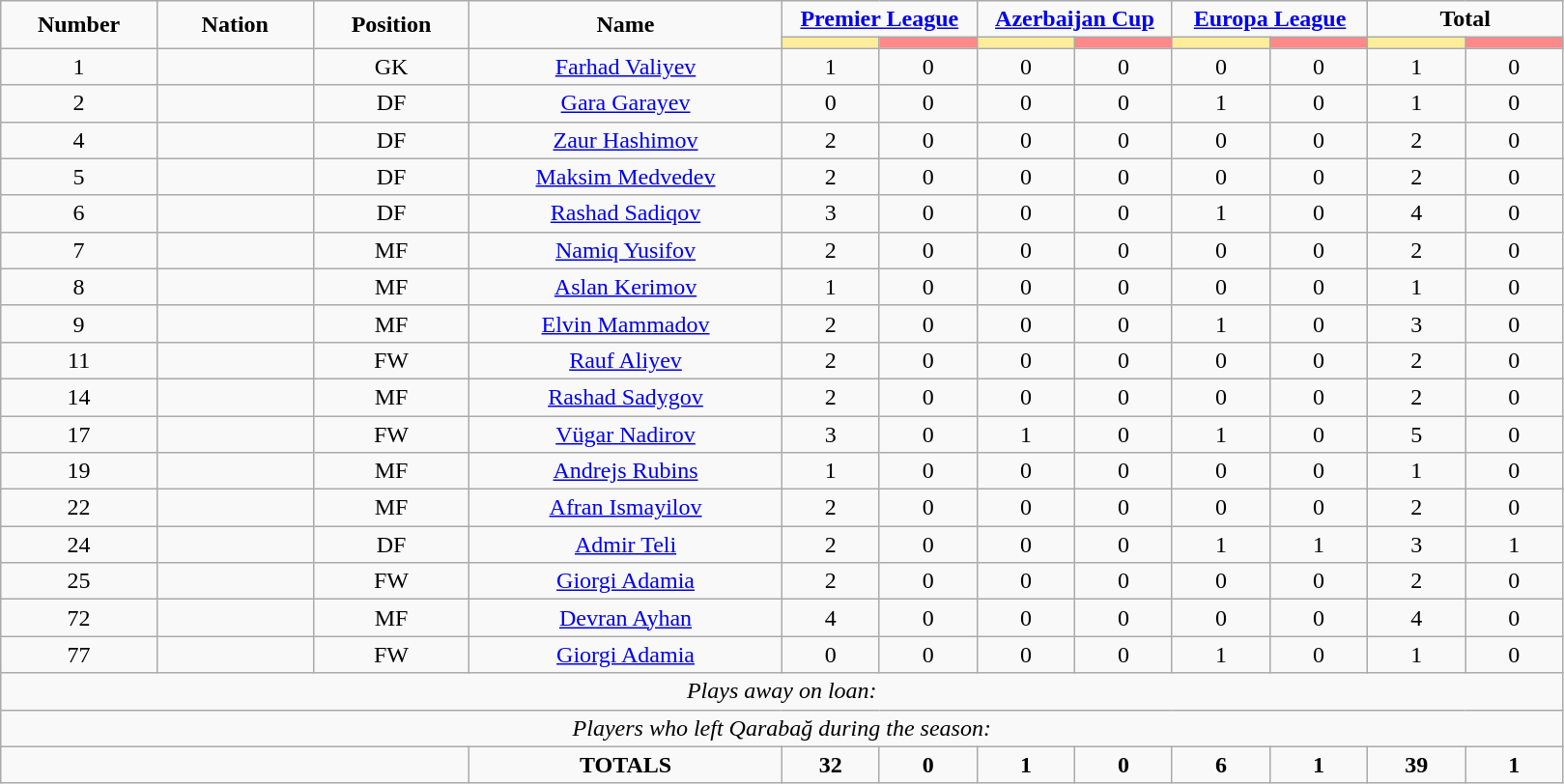<table class="wikitable" style="text-align:center;">
<tr>
<td rowspan="2"  style="width:10%; text-align:center;"><strong>Number</strong></td>
<td rowspan="2"  style="width:10%; text-align:center;"><strong>Nation</strong></td>
<td rowspan="2"  style="width:10%; text-align:center;"><strong>Position</strong></td>
<td rowspan="2"  style="width:20%; text-align:center;"><strong>Name</strong></td>
<td colspan="2" style="text-align:center;"><strong><a href='#'>Premier League</a></strong></td>
<td colspan="2" style="text-align:center;"><strong><a href='#'>Azerbaijan Cup</a></strong></td>
<td colspan="2" style="text-align:center;"><strong><a href='#'>Europa League</a></strong></td>
<td colspan="2" style="text-align:center;"><strong>Total</strong></td>
</tr>
<tr>
<th style="width:60px; background:#fe9;"></th>
<th style="width:60px; background:#ff8888;"></th>
<th style="width:60px; background:#fe9;"></th>
<th style="width:60px; background:#ff8888;"></th>
<th style="width:60px; background:#fe9;"></th>
<th style="width:60px; background:#ff8888;"></th>
<th style="width:60px; background:#fe9;"></th>
<th style="width:60px; background:#ff8888;"></th>
</tr>
<tr>
<td>1</td>
<td></td>
<td>GK</td>
<td><a href='#'>Farhad Valiyev</a></td>
<td>1</td>
<td>0</td>
<td>0</td>
<td>0</td>
<td>0</td>
<td>0</td>
<td>1</td>
<td>0</td>
</tr>
<tr>
<td>2</td>
<td></td>
<td>DF</td>
<td><a href='#'>Gara Garayev</a></td>
<td>0</td>
<td>0</td>
<td>0</td>
<td>0</td>
<td>1</td>
<td>0</td>
<td>1</td>
<td>0</td>
</tr>
<tr>
<td>4</td>
<td></td>
<td>DF</td>
<td><a href='#'>Zaur Hashimov</a></td>
<td>2</td>
<td>0</td>
<td>0</td>
<td>0</td>
<td>0</td>
<td>0</td>
<td>2</td>
<td>0</td>
</tr>
<tr>
<td>5</td>
<td></td>
<td>DF</td>
<td><a href='#'>Maksim Medvedev</a></td>
<td>2</td>
<td>0</td>
<td>0</td>
<td>0</td>
<td>0</td>
<td>0</td>
<td>2</td>
<td>0</td>
</tr>
<tr>
<td>6</td>
<td></td>
<td>DF</td>
<td><a href='#'>Rashad Sadiqov</a></td>
<td>3</td>
<td>0</td>
<td>0</td>
<td>0</td>
<td>1</td>
<td>0</td>
<td>4</td>
<td>0</td>
</tr>
<tr>
<td>7</td>
<td></td>
<td>MF</td>
<td><a href='#'>Namiq Yusifov</a></td>
<td>2</td>
<td>0</td>
<td>0</td>
<td>0</td>
<td>0</td>
<td>0</td>
<td>2</td>
<td>0</td>
</tr>
<tr>
<td>8</td>
<td></td>
<td>MF</td>
<td><a href='#'>Aslan Kerimov</a></td>
<td>1</td>
<td>0</td>
<td>0</td>
<td>0</td>
<td>0</td>
<td>0</td>
<td>1</td>
<td>0</td>
</tr>
<tr>
<td>9</td>
<td></td>
<td>MF</td>
<td><a href='#'>Elvin Mammadov</a></td>
<td>2</td>
<td>0</td>
<td>0</td>
<td>0</td>
<td>1</td>
<td>0</td>
<td>3</td>
<td>0</td>
</tr>
<tr>
<td>11</td>
<td></td>
<td>FW</td>
<td><a href='#'>Rauf Aliyev</a></td>
<td>2</td>
<td>0</td>
<td>0</td>
<td>0</td>
<td>0</td>
<td>0</td>
<td>2</td>
<td>0</td>
</tr>
<tr>
<td>14</td>
<td></td>
<td>MF</td>
<td><a href='#'>Rashad Sadygov</a></td>
<td>2</td>
<td>0</td>
<td>0</td>
<td>0</td>
<td>0</td>
<td>0</td>
<td>2</td>
<td>0</td>
</tr>
<tr>
<td>17</td>
<td></td>
<td>FW</td>
<td><a href='#'>Vügar Nadirov</a></td>
<td>3</td>
<td>0</td>
<td>1</td>
<td>0</td>
<td>1</td>
<td>0</td>
<td>5</td>
<td>0</td>
</tr>
<tr>
<td>19</td>
<td></td>
<td>MF</td>
<td><a href='#'>Andrejs Rubins</a></td>
<td>1</td>
<td>0</td>
<td>0</td>
<td>0</td>
<td>0</td>
<td>0</td>
<td>1</td>
<td>0</td>
</tr>
<tr>
<td>22</td>
<td></td>
<td>MF</td>
<td><a href='#'>Afran Ismayilov</a></td>
<td>2</td>
<td>0</td>
<td>0</td>
<td>0</td>
<td>0</td>
<td>0</td>
<td>2</td>
<td>0</td>
</tr>
<tr>
<td>24</td>
<td></td>
<td>DF</td>
<td><a href='#'>Admir Teli</a></td>
<td>2</td>
<td>0</td>
<td>0</td>
<td>0</td>
<td>1</td>
<td>1</td>
<td>3</td>
<td>1</td>
</tr>
<tr>
<td>25</td>
<td></td>
<td>FW</td>
<td><a href='#'>Giorgi Adamia</a></td>
<td>2</td>
<td>0</td>
<td>0</td>
<td>0</td>
<td>0</td>
<td>0</td>
<td>2</td>
<td>0</td>
</tr>
<tr>
<td>72</td>
<td></td>
<td>MF</td>
<td><a href='#'>Devran Ayhan</a></td>
<td>4</td>
<td>0</td>
<td>0</td>
<td>0</td>
<td>0</td>
<td>0</td>
<td>4</td>
<td>0</td>
</tr>
<tr>
<td>77</td>
<td></td>
<td>FW</td>
<td><a href='#'>Giorgi Adamia</a></td>
<td>0</td>
<td>0</td>
<td>0</td>
<td>0</td>
<td>1</td>
<td>0</td>
<td>1</td>
<td>0</td>
</tr>
<tr>
<td colspan="16"><em>Plays away on loan:</em></td>
</tr>
<tr>
<td colspan="16"><em>Players who left Qarabağ during the season:</em></td>
</tr>
<tr>
<td colspan="3"></td>
<td><strong>TOTALS</strong></td>
<td><strong>32</strong></td>
<td><strong>0</strong></td>
<td><strong>1</strong></td>
<td><strong>0</strong></td>
<td><strong>6</strong></td>
<td><strong>1</strong></td>
<td><strong>39</strong></td>
<td><strong>1</strong></td>
</tr>
</table>
